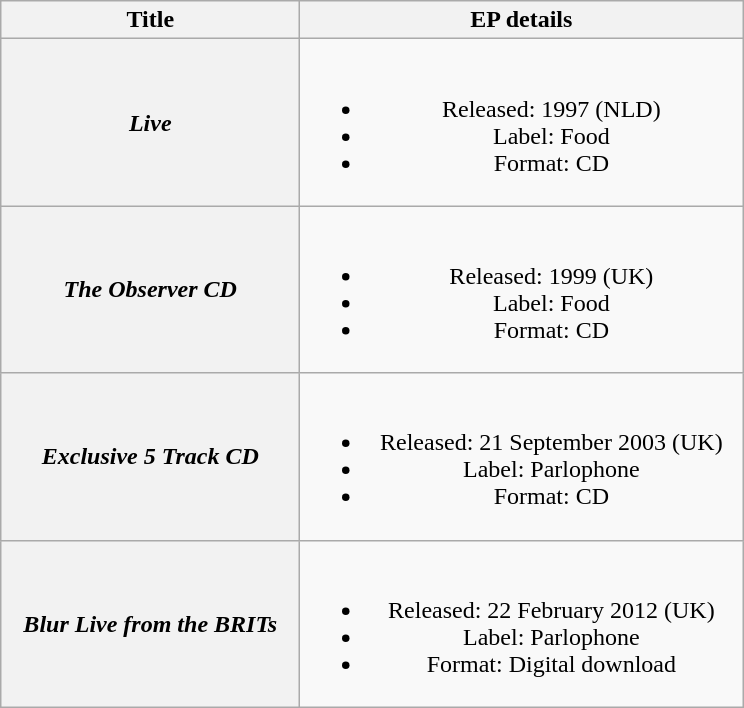<table class="wikitable plainrowheaders" style="text-align:center;">
<tr>
<th scope="col" style="width:12em;">Title</th>
<th scope="col" style="width:18em;">EP details</th>
</tr>
<tr>
<th scope="row"><em>Live</em></th>
<td><br><ul><li>Released: 1997 <span>(NLD)</span></li><li>Label: Food</li><li>Format: CD</li></ul></td>
</tr>
<tr>
<th scope="row"><em>The Observer CD</em></th>
<td><br><ul><li>Released: 1999 <span>(UK)</span></li><li>Label: Food</li><li>Format: CD</li></ul></td>
</tr>
<tr>
<th scope="row"><em>Exclusive 5 Track CD</em></th>
<td><br><ul><li>Released: 21 September 2003 <span>(UK)</span></li><li>Label: Parlophone</li><li>Format: CD</li></ul></td>
</tr>
<tr>
<th scope="row"><em>Blur Live from the BRITs</em></th>
<td><br><ul><li>Released: 22 February 2012 <span>(UK)</span></li><li>Label: Parlophone</li><li>Format: Digital download</li></ul></td>
</tr>
</table>
